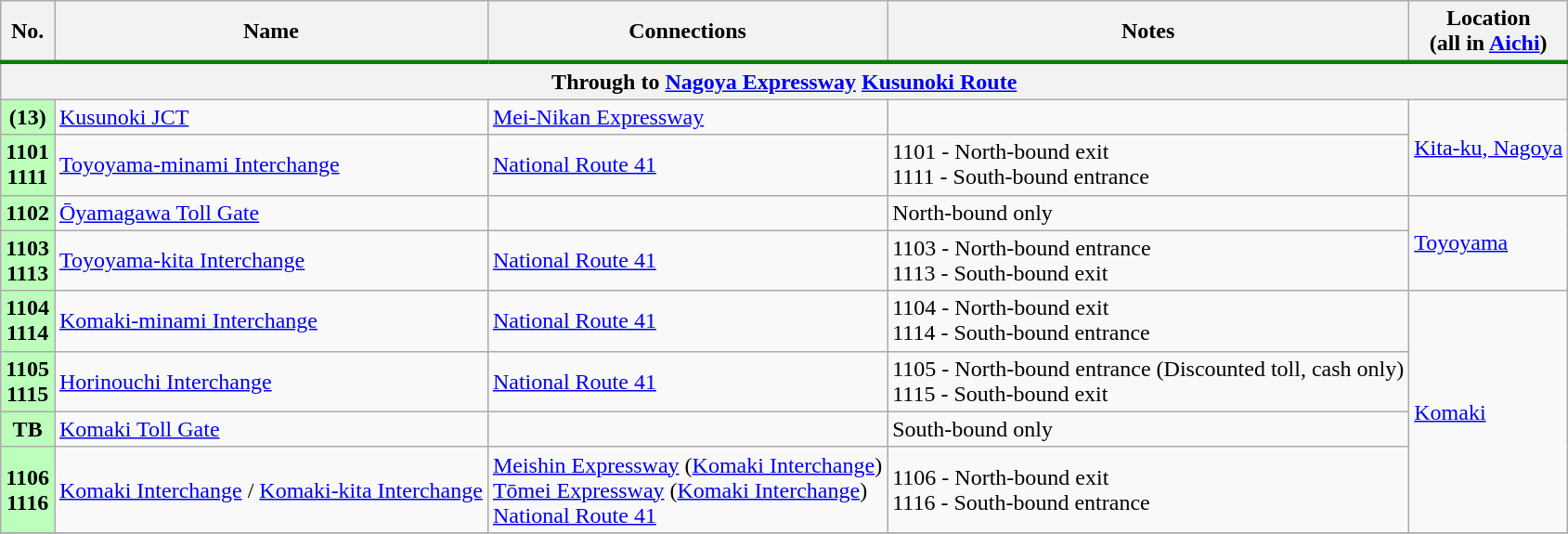<table class="wikitable">
<tr>
<th style="border-bottom: 3px solid green;">No.</th>
<th style="border-bottom: 3px solid green;">Name</th>
<th style="border-bottom: 3px solid green;">Connections</th>
<th style="border-bottom: 3px solid green;">Notes</th>
<th style="border-bottom: 3px solid green;">Location<br>(all in <a href='#'>Aichi</a>)</th>
</tr>
<tr>
<th colspan="5"><strong>Through to  <a href='#'>Nagoya Expressway</a> <a href='#'>Kusunoki Route</a></strong></th>
</tr>
<tr>
<th style="background-color: #BFB;">(13)</th>
<td><a href='#'>Kusunoki JCT</a></td>
<td> <a href='#'>Mei-Nikan Expressway</a></td>
<td></td>
<td rowspan="2"><a href='#'>Kita-ku, Nagoya</a></td>
</tr>
<tr>
<th style="background-color: #BFB;">1101<br>1111</th>
<td><a href='#'>Toyoyama-minami Interchange</a></td>
<td> <a href='#'>National Route 41</a></td>
<td>1101 - North-bound exit<br>1111 - South-bound entrance</td>
</tr>
<tr>
<th style="background-color: #BFB;">1102</th>
<td><a href='#'>Ōyamagawa Toll Gate</a></td>
<td></td>
<td>North-bound only</td>
<td rowspan="2"><a href='#'>Toyoyama</a></td>
</tr>
<tr>
<th style="background-color: #BFB;">1103<br>1113</th>
<td><a href='#'>Toyoyama-kita Interchange</a></td>
<td> <a href='#'>National Route 41</a></td>
<td>1103 - North-bound entrance<br>1113 - South-bound exit</td>
</tr>
<tr>
<th style="background-color: #BFB;">1104<br>1114</th>
<td><a href='#'>Komaki-minami Interchange</a></td>
<td> <a href='#'>National Route 41</a></td>
<td>1104 - North-bound exit<br>1114 - South-bound entrance</td>
<td rowspan="4"><a href='#'>Komaki</a></td>
</tr>
<tr>
<th style="background-color: #BFB;">1105<br>1115</th>
<td><a href='#'>Horinouchi Interchange</a></td>
<td> <a href='#'>National Route 41</a></td>
<td>1105 - North-bound entrance (Discounted toll, cash only)<br>1115 - South-bound exit</td>
</tr>
<tr>
<th style="background-color: #BFB;">TB</th>
<td><a href='#'>Komaki Toll Gate</a></td>
<td></td>
<td>South-bound only</td>
</tr>
<tr>
<th style="background-color: #BFB;">1106<br>1116</th>
<td><a href='#'>Komaki Interchange</a> / <a href='#'>Komaki-kita Interchange</a></td>
<td> <a href='#'>Meishin Expressway</a> (<a href='#'>Komaki Interchange</a>)<br> <a href='#'>Tōmei Expressway</a> (<a href='#'>Komaki Interchange</a>)<br> <a href='#'>National Route 41</a></td>
<td>1106 - North-bound exit<br>1116 - South-bound entrance</td>
</tr>
<tr>
</tr>
</table>
